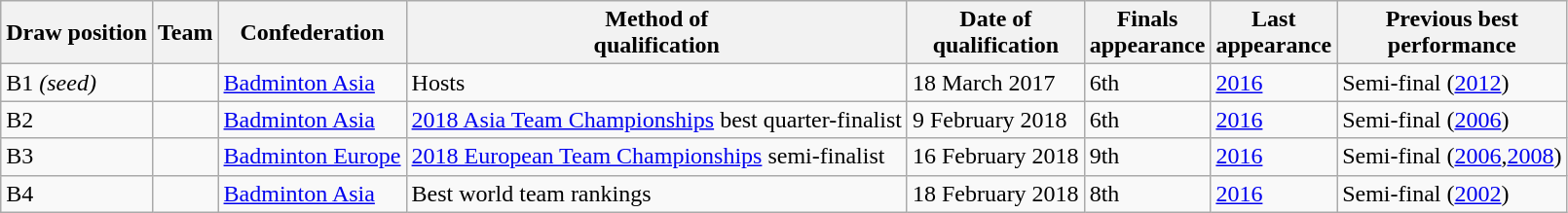<table class="wikitable sortable">
<tr>
<th>Draw position</th>
<th>Team</th>
<th>Confederation</th>
<th>Method of<br>qualification</th>
<th>Date of<br>qualification</th>
<th>Finals<br>appearance</th>
<th>Last<br>appearance</th>
<th>Previous best<br>performance</th>
</tr>
<tr>
<td>B1 <em>(seed)</em></td>
<td style=white-space:nowrap></td>
<td><a href='#'>Badminton Asia</a></td>
<td>Hosts</td>
<td>18 March 2017</td>
<td>6th</td>
<td><a href='#'>2016</a></td>
<td>Semi-final (<a href='#'>2012</a>)</td>
</tr>
<tr>
<td>B2</td>
<td style=white-space:nowrap></td>
<td><a href='#'>Badminton Asia</a></td>
<td><a href='#'>2018 Asia Team Championships</a> best quarter-finalist</td>
<td>9 February 2018</td>
<td>6th</td>
<td><a href='#'>2016</a></td>
<td>Semi-final (<a href='#'>2006</a>)</td>
</tr>
<tr>
<td>B3</td>
<td style=white-space:nowrap></td>
<td><a href='#'>Badminton Europe</a></td>
<td><a href='#'>2018 European Team Championships</a> semi-finalist</td>
<td>16 February 2018</td>
<td>9th</td>
<td><a href='#'>2016</a></td>
<td>Semi-final (<a href='#'>2006</a>,<a href='#'>2008</a>)</td>
</tr>
<tr>
<td>B4</td>
<td style=white-space:nowrap></td>
<td><a href='#'>Badminton Asia</a></td>
<td>Best world team rankings</td>
<td>18 February 2018</td>
<td>8th</td>
<td><a href='#'>2016</a></td>
<td>Semi-final (<a href='#'>2002</a>)</td>
</tr>
</table>
